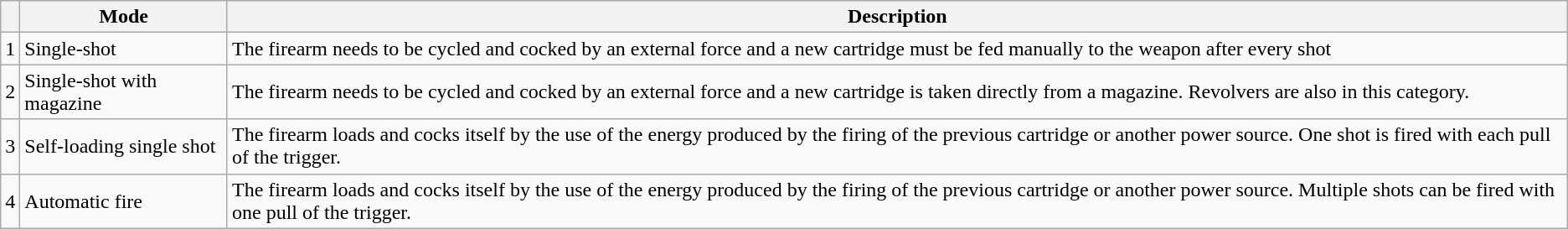<table class="wikitable collapsible collapsed">
<tr>
<th></th>
<th>Mode</th>
<th>Description</th>
</tr>
<tr>
<td>1</td>
<td>Single-shot</td>
<td>The firearm needs to be cycled and cocked by an external force and a new cartridge must be fed manually to the weapon after every shot</td>
</tr>
<tr>
<td>2</td>
<td>Single-shot with magazine</td>
<td>The firearm needs to be cycled and cocked by an external force and a new cartridge is taken directly from a magazine. Revolvers are also in this category.</td>
</tr>
<tr>
<td>3</td>
<td>Self-loading single shot</td>
<td>The firearm loads and cocks itself by the use of the energy produced by the firing of the previous cartridge or another power source. One shot is fired with each pull of the trigger.</td>
</tr>
<tr>
<td>4</td>
<td>Automatic fire</td>
<td>The firearm loads and cocks itself by the use of the energy produced by the firing of the previous cartridge or another power source. Multiple shots can be fired with one pull of the trigger.</td>
</tr>
</table>
